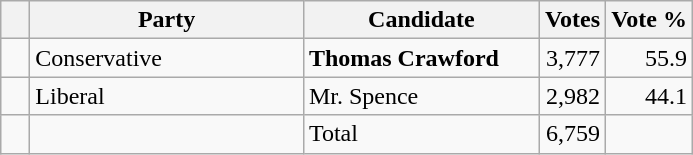<table class="wikitable">
<tr>
<th></th>
<th scope="col" width="175">Party</th>
<th scope="col" width="150">Candidate</th>
<th>Votes</th>
<th>Vote %</th>
</tr>
<tr>
<td>   </td>
<td>Conservative</td>
<td><strong>Thomas Crawford</strong></td>
<td align=right>3,777</td>
<td align=right>55.9</td>
</tr>
<tr>
<td>   </td>
<td>Liberal</td>
<td>Mr. Spence</td>
<td align=right>2,982</td>
<td align=right>44.1</td>
</tr>
<tr>
<td></td>
<td></td>
<td>Total</td>
<td align=right>6,759</td>
<td></td>
</tr>
</table>
